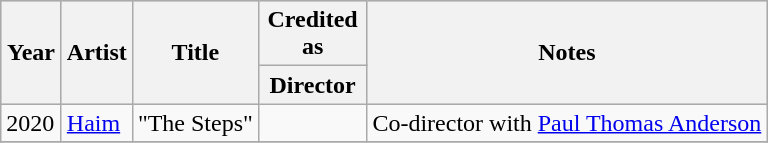<table class="wikitable">
<tr style="background:#ccc; text-align:center;">
<th rowspan="2" style="width:33px;">Year</th>
<th rowspan="2">Artist</th>
<th rowspan="2">Title</th>
<th colspan="1">Credited as</th>
<th rowspan="2">Notes</th>
</tr>
<tr>
<th width=65>Director</th>
</tr>
<tr>
<td>2020</td>
<td><a href='#'>Haim</a></td>
<td>"The Steps"</td>
<td></td>
<td>Co-director with <a href='#'>Paul Thomas Anderson</a></td>
</tr>
<tr>
</tr>
</table>
